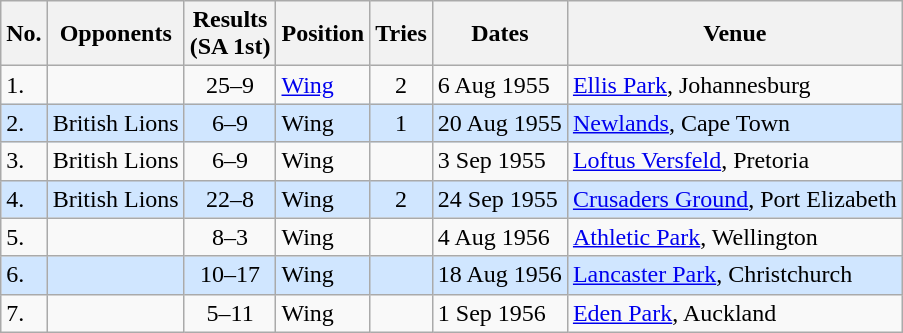<table class="wikitable sortable">
<tr>
<th>No.</th>
<th>Opponents</th>
<th>Results<br>(SA 1st)</th>
<th>Position</th>
<th>Tries</th>
<th>Dates</th>
<th>Venue</th>
</tr>
<tr>
<td>1.</td>
<td></td>
<td align="center">25–9</td>
<td><a href='#'>Wing</a></td>
<td align="center">2</td>
<td>6 Aug 1955</td>
<td><a href='#'>Ellis Park</a>, Johannesburg</td>
</tr>
<tr style="background: #D0E6FF;">
<td>2.</td>
<td> British Lions</td>
<td align="center">6–9</td>
<td>Wing</td>
<td align="center">1</td>
<td>20 Aug 1955</td>
<td><a href='#'>Newlands</a>, Cape Town</td>
</tr>
<tr>
<td>3.</td>
<td> British Lions</td>
<td align="center">6–9</td>
<td>Wing</td>
<td></td>
<td>3 Sep 1955</td>
<td><a href='#'>Loftus Versfeld</a>, Pretoria</td>
</tr>
<tr style="background: #D0E6FF;">
<td>4.</td>
<td> British Lions</td>
<td align="center">22–8</td>
<td>Wing</td>
<td align="center">2</td>
<td>24 Sep 1955</td>
<td><a href='#'>Crusaders Ground</a>, Port Elizabeth</td>
</tr>
<tr>
<td>5.</td>
<td></td>
<td align="center">8–3</td>
<td>Wing</td>
<td></td>
<td>4 Aug 1956</td>
<td><a href='#'>Athletic Park</a>, Wellington</td>
</tr>
<tr style="background: #D0E6FF;">
<td>6.</td>
<td></td>
<td align="center">10–17</td>
<td>Wing</td>
<td></td>
<td>18 Aug 1956</td>
<td><a href='#'>Lancaster Park</a>, Christchurch</td>
</tr>
<tr>
<td>7.</td>
<td></td>
<td align="center">5–11</td>
<td>Wing</td>
<td></td>
<td>1 Sep 1956</td>
<td><a href='#'>Eden Park</a>, Auckland</td>
</tr>
</table>
